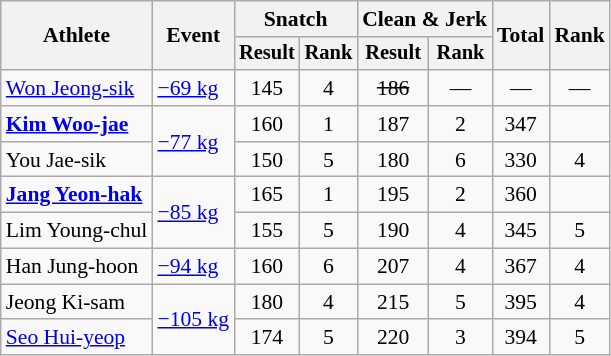<table class=wikitable style=font-size:90%;text-align:center>
<tr>
<th rowspan="2">Athlete</th>
<th rowspan="2">Event</th>
<th colspan="2">Snatch</th>
<th colspan="2">Clean & Jerk</th>
<th rowspan="2">Total</th>
<th rowspan="2">Rank</th>
</tr>
<tr style=font-size:95%>
<th>Result</th>
<th>Rank</th>
<th>Result</th>
<th>Rank</th>
</tr>
<tr>
<td align=left><a href='#'>Won Jeong-sik</a></td>
<td align=left><a href='#'>−69 kg</a></td>
<td>145</td>
<td>4</td>
<td><s>186</s></td>
<td>—</td>
<td>—</td>
<td>—</td>
</tr>
<tr>
<td align=left><strong><a href='#'>Kim Woo-jae</a></strong></td>
<td align=left rowspan=2><a href='#'>−77 kg</a></td>
<td>160</td>
<td>1</td>
<td>187</td>
<td>2</td>
<td>347</td>
<td></td>
</tr>
<tr>
<td align=left>You Jae-sik</td>
<td>150</td>
<td>5</td>
<td>180</td>
<td>6</td>
<td>330</td>
<td>4</td>
</tr>
<tr>
<td align=left><strong><a href='#'>Jang Yeon-hak</a></strong></td>
<td align=left rowspan=2><a href='#'>−85 kg</a></td>
<td>165</td>
<td>1</td>
<td>195</td>
<td>2</td>
<td>360</td>
<td></td>
</tr>
<tr>
<td align=left>Lim Young-chul</td>
<td>155</td>
<td>5</td>
<td>190</td>
<td>4</td>
<td>345</td>
<td>5</td>
</tr>
<tr>
<td align=left>Han Jung-hoon</td>
<td align=left><a href='#'>−94 kg</a></td>
<td>160</td>
<td>6</td>
<td>207</td>
<td>4</td>
<td>367</td>
<td>4</td>
</tr>
<tr>
<td align=left>Jeong Ki-sam</td>
<td align=left rowspan=2><a href='#'>−105 kg</a></td>
<td>180</td>
<td>4</td>
<td>215</td>
<td>5</td>
<td>395</td>
<td>4</td>
</tr>
<tr>
<td align=left><a href='#'>Seo Hui-yeop</a></td>
<td>174</td>
<td>5</td>
<td>220</td>
<td>3</td>
<td>394</td>
<td>5</td>
</tr>
</table>
